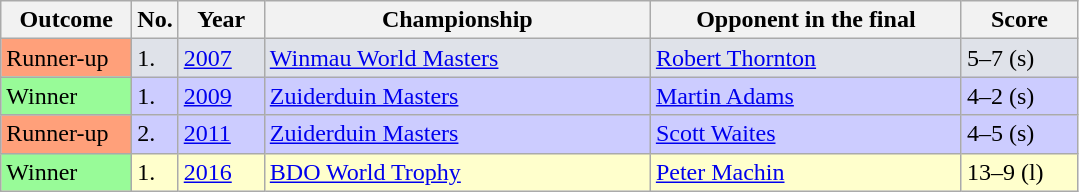<table class="sortable wikitable">
<tr>
<th style="width:80px;">Outcome</th>
<th style="width:20px;">No.</th>
<th style="width:50px;">Year</th>
<th style="width:250px;">Championship</th>
<th style="width:200px;">Opponent in the final</th>
<th style="width:70px;">Score</th>
</tr>
<tr style="background:#dfe2e9;">
<td style="background:#ffa07a;">Runner-up</td>
<td>1.</td>
<td><a href='#'>2007</a></td>
<td><a href='#'>Winmau World Masters</a></td>
<td> <a href='#'>Robert Thornton</a></td>
<td>5–7 (s)</td>
</tr>
<tr style="background:#ccf;">
<td style="background:#98FB98">Winner</td>
<td>1.</td>
<td><a href='#'>2009</a></td>
<td><a href='#'>Zuiderduin Masters</a></td>
<td> <a href='#'>Martin Adams</a></td>
<td>4–2 (s)</td>
</tr>
<tr style="background:#ccf;">
<td style="background:#ffa07a;">Runner-up</td>
<td>2.</td>
<td><a href='#'>2011</a></td>
<td><a href='#'>Zuiderduin Masters</a></td>
<td> <a href='#'>Scott Waites</a></td>
<td>4–5 (s)</td>
</tr>
<tr style="background:#ffc;">
<td style="background:#98FB98">Winner</td>
<td>1.</td>
<td><a href='#'>2016</a></td>
<td><a href='#'>BDO World Trophy</a></td>
<td> <a href='#'>Peter Machin</a></td>
<td>13–9 (l)</td>
</tr>
</table>
